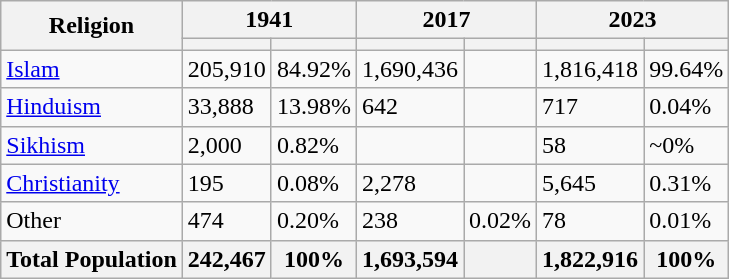<table class="wikitable sortable">
<tr>
<th rowspan="2">Religion</th>
<th colspan="2">1941</th>
<th colspan="2">2017</th>
<th colspan="2">2023</th>
</tr>
<tr>
<th></th>
<th></th>
<th></th>
<th></th>
<th></th>
<th></th>
</tr>
<tr>
<td><a href='#'>Islam</a> </td>
<td>205,910</td>
<td>84.92%</td>
<td>1,690,436</td>
<td></td>
<td>1,816,418</td>
<td>99.64%</td>
</tr>
<tr>
<td><a href='#'>Hinduism</a> </td>
<td>33,888</td>
<td>13.98%</td>
<td>642</td>
<td></td>
<td>717</td>
<td>0.04%</td>
</tr>
<tr>
<td><a href='#'>Sikhism</a> </td>
<td>2,000</td>
<td>0.82%</td>
<td></td>
<td></td>
<td>58</td>
<td>~0%</td>
</tr>
<tr>
<td><a href='#'>Christianity</a> </td>
<td>195</td>
<td>0.08%</td>
<td>2,278</td>
<td></td>
<td>5,645</td>
<td>0.31%</td>
</tr>
<tr>
<td>Other</td>
<td>474</td>
<td>0.20%</td>
<td>238</td>
<td>0.02%</td>
<td>78</td>
<td>0.01%</td>
</tr>
<tr>
<th>Total Population</th>
<th>242,467</th>
<th>100%</th>
<th>1,693,594</th>
<th></th>
<th>1,822,916</th>
<th>100%</th>
</tr>
</table>
